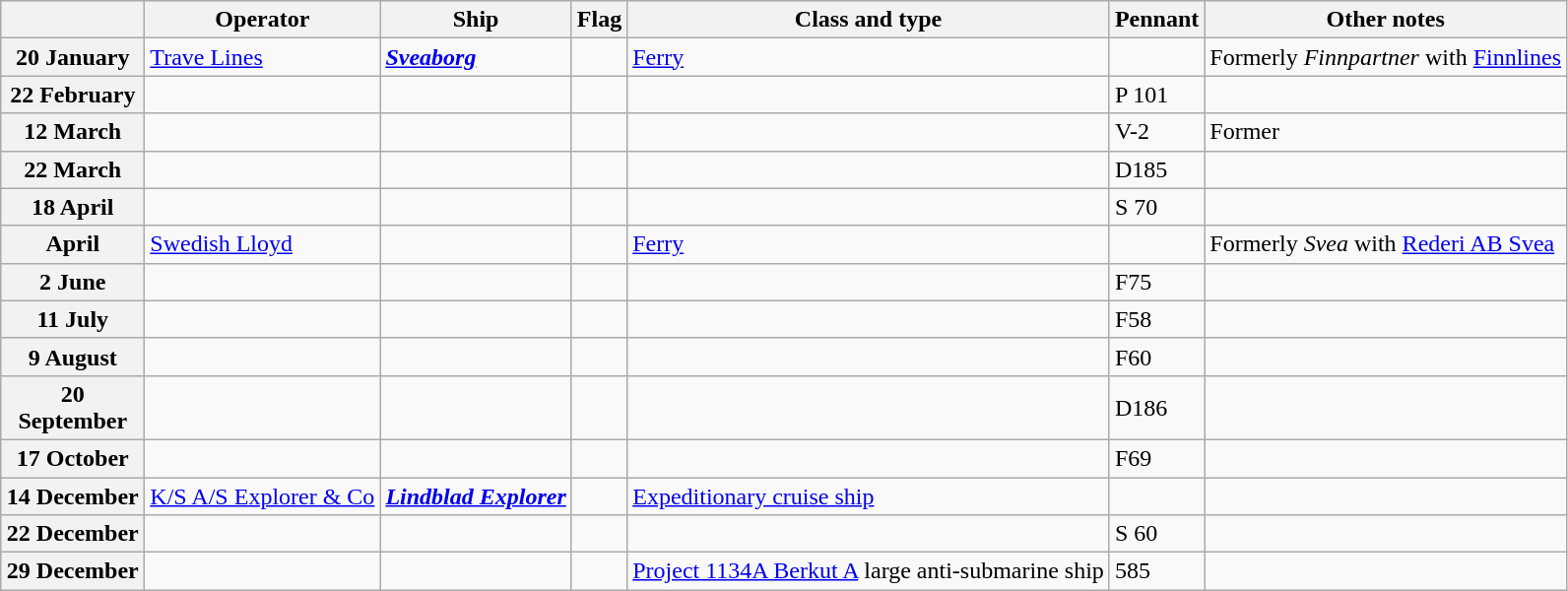<table class="wikitable">
<tr>
<th width="90"></th>
<th>Operator</th>
<th>Ship</th>
<th>Flag</th>
<th>Class and type</th>
<th>Pennant</th>
<th>Other notes</th>
</tr>
<tr ---->
<th>20 January</th>
<td><a href='#'>Trave Lines</a></td>
<td><strong><a href='#'><em>Sveaborg</em></a></strong></td>
<td></td>
<td><a href='#'>Ferry</a></td>
<td></td>
<td>Formerly <em>Finnpartner</em> with <a href='#'>Finnlines</a></td>
</tr>
<tr ---->
<th>22 February</th>
<td></td>
<td><strong></strong></td>
<td></td>
<td></td>
<td>P 101</td>
<td></td>
</tr>
<tr ---->
<th>12 March</th>
<td></td>
<td><strong></strong></td>
<td></td>
<td></td>
<td>V-2</td>
<td>Former </td>
</tr>
<tr ---->
<th>22 March</th>
<td></td>
<td><strong></strong></td>
<td></td>
<td></td>
<td>D185</td>
<td></td>
</tr>
<tr ---->
<th>18 April</th>
<td></td>
<td><strong></strong></td>
<td></td>
<td></td>
<td>S 70</td>
<td></td>
</tr>
<tr ---->
<th>April</th>
<td><a href='#'>Swedish Lloyd</a></td>
<td><strong></strong></td>
<td></td>
<td><a href='#'>Ferry</a></td>
<td></td>
<td>Formerly <em>Svea</em> with <a href='#'>Rederi AB Svea</a></td>
</tr>
<tr ---->
<th>2 June</th>
<td></td>
<td><strong></strong></td>
<td></td>
<td></td>
<td>F75</td>
<td></td>
</tr>
<tr ---->
<th>11 July</th>
<td></td>
<td><strong></strong></td>
<td></td>
<td></td>
<td>F58</td>
<td></td>
</tr>
<tr ---->
<th>9 August</th>
<td></td>
<td><strong></strong></td>
<td></td>
<td></td>
<td>F60</td>
<td></td>
</tr>
<tr ---->
<th>20 September</th>
<td></td>
<td><strong></strong></td>
<td></td>
<td></td>
<td>D186</td>
<td></td>
</tr>
<tr ---->
<th>17 October</th>
<td></td>
<td><strong></strong></td>
<td></td>
<td></td>
<td>F69</td>
<td></td>
</tr>
<tr ---->
<th>14 December</th>
<td><a href='#'>K/S A/S Explorer & Co</a></td>
<td><strong><a href='#'><em>Lindblad Explorer</em></a></strong></td>
<td></td>
<td><a href='#'>Expeditionary cruise ship</a></td>
<td></td>
<td></td>
</tr>
<tr ---->
<th>22 December</th>
<td></td>
<td><strong></strong></td>
<td></td>
<td></td>
<td>S 60</td>
<td></td>
</tr>
<tr ---->
<th>29 December</th>
<td></td>
<td><strong></strong></td>
<td></td>
<td><a href='#'>Project 1134A Berkut A</a> large anti-submarine ship</td>
<td>585</td>
<td></td>
</tr>
</table>
